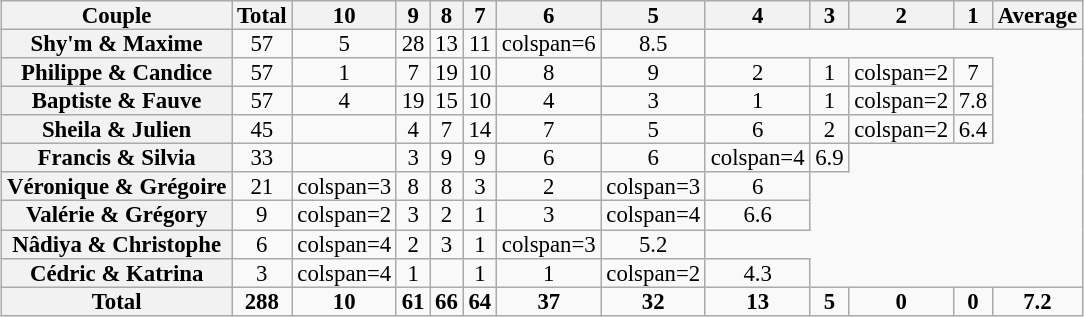<table class="wikitable sortable collapsible" style="margin:auto; font-size:95%; line-height:12px; text-align:center">
<tr>
<th>Couple</th>
<th>Total</th>
<th>10</th>
<th>9</th>
<th>8</th>
<th>7</th>
<th>6</th>
<th>5</th>
<th>4</th>
<th>3</th>
<th>2</th>
<th>1</th>
<th>Average</th>
</tr>
<tr>
<th>Shy'm & Maxime</th>
<td>57</td>
<td>5</td>
<td>28</td>
<td>13</td>
<td>11</td>
<td>colspan=6 </td>
<td>8.5</td>
</tr>
<tr>
<th>Philippe & Candice</th>
<td>57</td>
<td>1</td>
<td>7</td>
<td>19</td>
<td>10</td>
<td>8</td>
<td>9</td>
<td>2</td>
<td>1</td>
<td>colspan=2 </td>
<td>7</td>
</tr>
<tr>
<th>Baptiste & Fauve</th>
<td>57</td>
<td>4</td>
<td>19</td>
<td>15</td>
<td>10</td>
<td>4</td>
<td>3</td>
<td>1</td>
<td>1</td>
<td>colspan=2 </td>
<td>7.8</td>
</tr>
<tr>
<th>Sheila & Julien</th>
<td>45</td>
<td></td>
<td>4</td>
<td>7</td>
<td>14</td>
<td>7</td>
<td>5</td>
<td>6</td>
<td>2</td>
<td>colspan=2 </td>
<td>6.4</td>
</tr>
<tr>
<th>Francis & Silvia</th>
<td>33</td>
<td></td>
<td>3</td>
<td>9</td>
<td>9</td>
<td>6</td>
<td>6</td>
<td>colspan=4 </td>
<td>6.9</td>
</tr>
<tr>
<th>Véronique & Grégoire</th>
<td>21</td>
<td>colspan=3 </td>
<td>8</td>
<td>8</td>
<td>3</td>
<td>2</td>
<td>colspan=3 </td>
<td>6</td>
</tr>
<tr>
<th>Valérie & Grégory</th>
<td>9</td>
<td>colspan=2 </td>
<td>3</td>
<td>2</td>
<td>1</td>
<td>3</td>
<td>colspan=4 </td>
<td>6.6</td>
</tr>
<tr>
<th>Nâdiya & Christophe</th>
<td>6</td>
<td>colspan=4 </td>
<td>2</td>
<td>3</td>
<td>1</td>
<td>colspan=3 </td>
<td>5.2</td>
</tr>
<tr>
<th>Cédric & Katrina</th>
<td>3</td>
<td>colspan=4 </td>
<td>1</td>
<td></td>
<td>1</td>
<td>1</td>
<td>colspan=2 </td>
<td>4.3</td>
</tr>
<tr>
<th>Total</th>
<td><strong>288</strong></td>
<td><strong>10</strong></td>
<td><strong>61</strong></td>
<td><strong>66</strong></td>
<td><strong>64</strong></td>
<td><strong>37</strong></td>
<td><strong>32</strong></td>
<td><strong>13</strong></td>
<td><strong>5</strong></td>
<td><strong>0</strong></td>
<td><strong>0</strong></td>
<td><strong>7.2</strong></td>
</tr>
</table>
